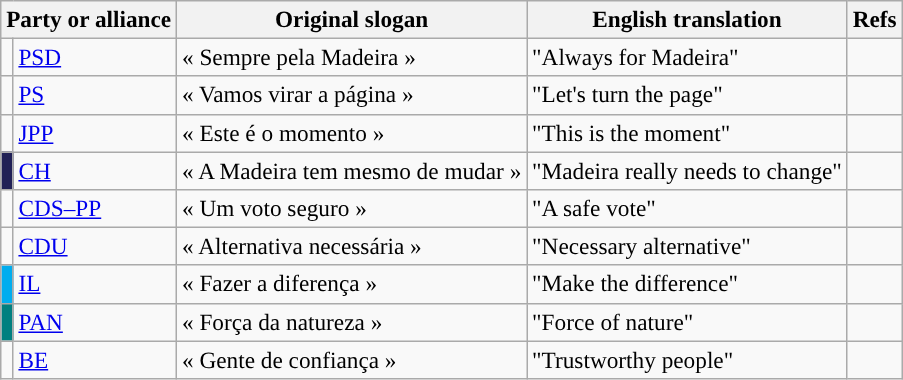<table class="wikitable" style="font-size:97%; text-align:left;">
<tr>
<th style="text-align:left;" colspan="2">Party or alliance</th>
<th>Original slogan</th>
<th>English translation</th>
<th>Refs</th>
</tr>
<tr>
<td style="color:inherit;background:"></td>
<td><a href='#'>PSD</a></td>
<td>« Sempre pela Madeira »</td>
<td>"Always for Madeira"</td>
<td></td>
</tr>
<tr>
<td width="1" style="color:inherit;background:"></td>
<td><a href='#'>PS</a></td>
<td>« Vamos virar a página »</td>
<td>"Let's turn the page"</td>
<td></td>
</tr>
<tr>
<td style="color:inherit;background:"></td>
<td><a href='#'>JPP</a></td>
<td>« Este é o momento »</td>
<td>"This is the moment"</td>
<td></td>
</tr>
<tr>
<td style="background:#202056;"></td>
<td><a href='#'>CH</a></td>
<td>« A Madeira tem mesmo de mudar »</td>
<td>"Madeira really needs to change"</td>
<td></td>
</tr>
<tr>
<td style="color:inherit;background:"></td>
<td><a href='#'>CDS–PP</a></td>
<td>« Um voto seguro »</td>
<td>"A safe vote"</td>
<td></td>
</tr>
<tr>
<td style="color:inherit;background:"></td>
<td><a href='#'>CDU</a></td>
<td>« Alternativa necessária »</td>
<td>"Necessary alternative"</td>
<td></td>
</tr>
<tr>
<td style="background:#00ADEF;"></td>
<td><a href='#'>IL</a></td>
<td>« Fazer a diferença »</td>
<td>"Make the difference"</td>
<td></td>
</tr>
<tr>
<td style="background:teal;"></td>
<td><a href='#'>PAN</a></td>
<td>« Força da natureza »</td>
<td>"Force of nature"</td>
<td></td>
</tr>
<tr>
<td style="color:inherit;background:"></td>
<td><a href='#'>BE</a></td>
<td>« Gente de confiança »</td>
<td>"Trustworthy people"</td>
<td></td>
</tr>
</table>
